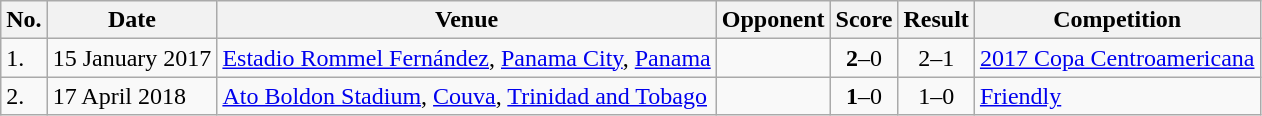<table class="wikitable" style="font-size:100%;">
<tr>
<th>No.</th>
<th>Date</th>
<th>Venue</th>
<th>Opponent</th>
<th>Score</th>
<th>Result</th>
<th>Competition</th>
</tr>
<tr>
<td>1.</td>
<td>15 January 2017</td>
<td><a href='#'>Estadio Rommel Fernández</a>, <a href='#'>Panama City</a>, <a href='#'>Panama</a></td>
<td></td>
<td align=center><strong>2</strong>–0</td>
<td align=center>2–1</td>
<td><a href='#'>2017 Copa Centroamericana</a></td>
</tr>
<tr>
<td>2.</td>
<td>17 April 2018</td>
<td><a href='#'>Ato Boldon Stadium</a>, <a href='#'>Couva</a>, <a href='#'>Trinidad and Tobago</a></td>
<td></td>
<td align=center><strong>1</strong>–0</td>
<td align=center>1–0</td>
<td><a href='#'>Friendly</a></td>
</tr>
</table>
